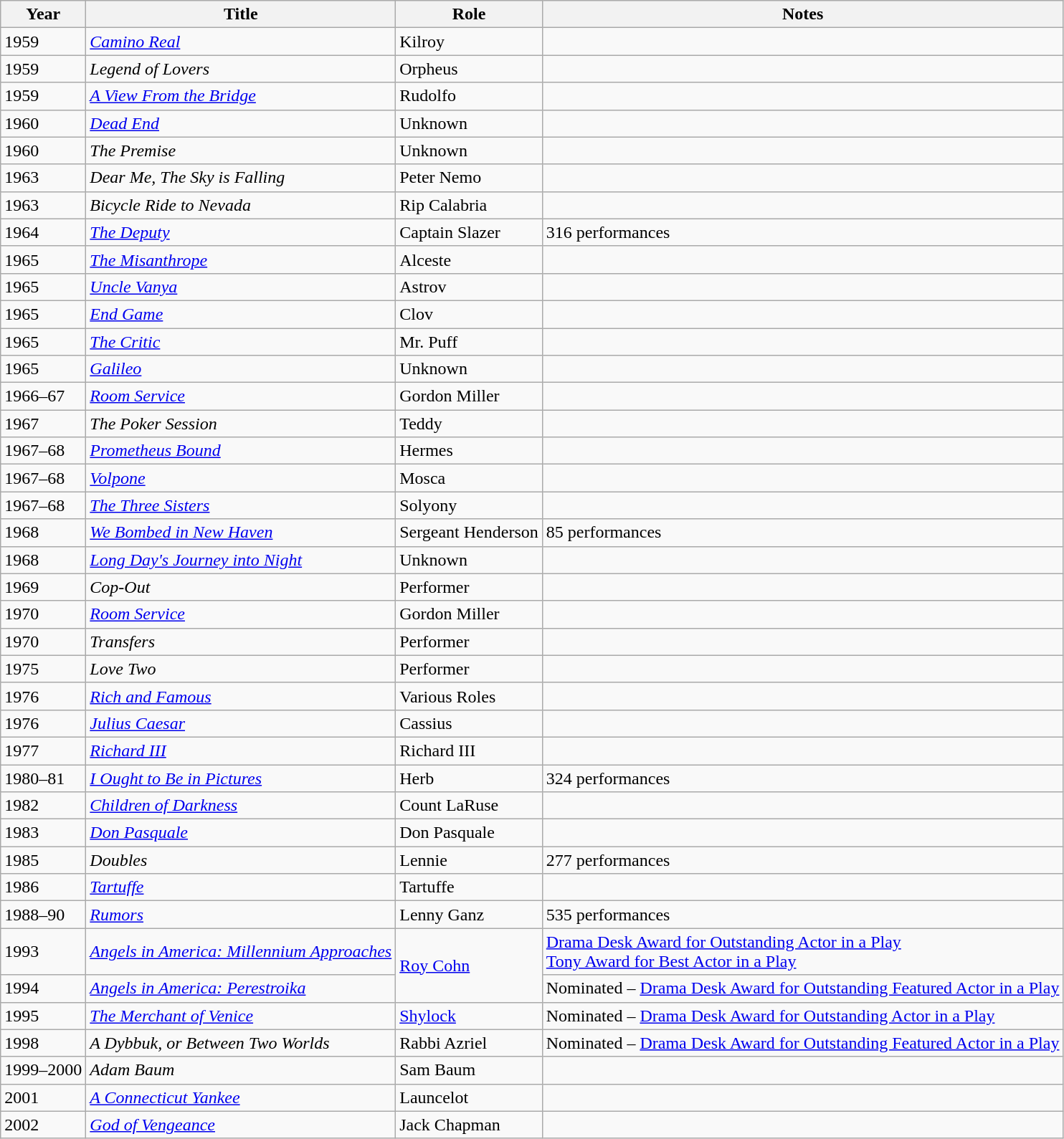<table class="wikitable">
<tr>
<th>Year</th>
<th>Title</th>
<th>Role</th>
<th>Notes</th>
</tr>
<tr>
<td>1959</td>
<td><em><a href='#'>Camino Real</a></em></td>
<td>Kilroy</td>
<td></td>
</tr>
<tr>
<td>1959</td>
<td><em>Legend of Lovers</em></td>
<td>Orpheus</td>
<td></td>
</tr>
<tr>
<td>1959</td>
<td><em><a href='#'>A View From the Bridge</a></em></td>
<td>Rudolfo</td>
<td></td>
</tr>
<tr>
<td>1960</td>
<td><em><a href='#'>Dead End</a></em></td>
<td>Unknown</td>
<td></td>
</tr>
<tr>
<td>1960</td>
<td><em>The Premise</em></td>
<td>Unknown</td>
<td></td>
</tr>
<tr>
<td>1963</td>
<td><em>Dear Me, The Sky is Falling</em></td>
<td>Peter Nemo</td>
<td></td>
</tr>
<tr>
<td>1963</td>
<td><em>Bicycle Ride to Nevada</em></td>
<td>Rip Calabria</td>
<td></td>
</tr>
<tr>
<td>1964</td>
<td><em><a href='#'>The Deputy</a></em></td>
<td>Captain Slazer</td>
<td>316 performances</td>
</tr>
<tr>
<td>1965</td>
<td><em><a href='#'>The Misanthrope</a></em></td>
<td>Alceste</td>
<td></td>
</tr>
<tr>
<td>1965</td>
<td><em><a href='#'>Uncle Vanya</a></em></td>
<td>Astrov</td>
<td></td>
</tr>
<tr>
<td>1965</td>
<td><em><a href='#'>End Game</a></em></td>
<td>Clov</td>
<td></td>
</tr>
<tr>
<td>1965</td>
<td><em><a href='#'>The Critic</a></em></td>
<td>Mr. Puff</td>
<td></td>
</tr>
<tr>
<td>1965</td>
<td><em><a href='#'>Galileo</a></em></td>
<td>Unknown</td>
<td></td>
</tr>
<tr>
<td>1966–67</td>
<td><em><a href='#'>Room Service</a></em></td>
<td>Gordon Miller</td>
<td></td>
</tr>
<tr>
<td>1967</td>
<td><em>The Poker Session</em></td>
<td>Teddy</td>
<td></td>
</tr>
<tr>
<td>1967–68</td>
<td><em><a href='#'>Prometheus Bound</a></em></td>
<td>Hermes</td>
<td></td>
</tr>
<tr>
<td>1967–68</td>
<td><em><a href='#'>Volpone</a></em></td>
<td>Mosca</td>
<td></td>
</tr>
<tr>
<td>1967–68</td>
<td><em><a href='#'>The Three Sisters</a></em></td>
<td>Solyony</td>
<td></td>
</tr>
<tr>
<td>1968</td>
<td><em><a href='#'>We Bombed in New Haven</a></em></td>
<td>Sergeant Henderson</td>
<td>85 performances</td>
</tr>
<tr>
<td>1968</td>
<td><em><a href='#'>Long Day's Journey into Night</a></em></td>
<td>Unknown</td>
<td></td>
</tr>
<tr>
<td>1969</td>
<td><em>Cop-Out</em></td>
<td>Performer</td>
<td></td>
</tr>
<tr>
<td>1970</td>
<td><em><a href='#'>Room Service</a></em></td>
<td>Gordon Miller</td>
<td></td>
</tr>
<tr>
<td>1970</td>
<td><em>Transfers</em></td>
<td>Performer</td>
<td></td>
</tr>
<tr>
<td>1975</td>
<td><em>Love Two</em></td>
<td>Performer</td>
<td></td>
</tr>
<tr>
<td>1976</td>
<td><em><a href='#'>Rich and Famous</a></em></td>
<td>Various Roles</td>
<td></td>
</tr>
<tr>
<td>1976</td>
<td><em><a href='#'>Julius Caesar</a></em></td>
<td>Cassius</td>
<td></td>
</tr>
<tr>
<td>1977</td>
<td><em><a href='#'>Richard III</a></em></td>
<td>Richard III</td>
<td></td>
</tr>
<tr>
<td>1980–81</td>
<td><em><a href='#'>I Ought to Be in Pictures</a></em></td>
<td>Herb</td>
<td>324 performances</td>
</tr>
<tr>
<td>1982</td>
<td><em><a href='#'>Children of Darkness</a></em></td>
<td>Count LaRuse</td>
<td></td>
</tr>
<tr>
<td>1983</td>
<td><em><a href='#'>Don Pasquale</a></em></td>
<td>Don Pasquale</td>
<td></td>
</tr>
<tr>
<td>1985</td>
<td><em>Doubles</em></td>
<td>Lennie</td>
<td>277 performances</td>
</tr>
<tr>
<td>1986</td>
<td><em><a href='#'>Tartuffe</a></em></td>
<td>Tartuffe</td>
<td></td>
</tr>
<tr>
<td>1988–90</td>
<td><em><a href='#'>Rumors</a></em></td>
<td>Lenny Ganz</td>
<td>535 performances</td>
</tr>
<tr>
<td>1993</td>
<td><em><a href='#'>Angels in America: Millennium Approaches</a></em></td>
<td rowspan="2"><a href='#'>Roy Cohn</a></td>
<td><a href='#'>Drama Desk Award for Outstanding Actor in a Play</a><br><a href='#'>Tony Award for Best Actor in a Play</a></td>
</tr>
<tr>
<td>1994</td>
<td><em><a href='#'>Angels in America: Perestroika</a></em></td>
<td>Nominated – <a href='#'>Drama Desk Award for Outstanding Featured Actor in a Play</a></td>
</tr>
<tr>
<td>1995</td>
<td><em><a href='#'>The Merchant of Venice</a></em></td>
<td><a href='#'>Shylock</a></td>
<td>Nominated – <a href='#'>Drama Desk Award for Outstanding Actor in a Play</a></td>
</tr>
<tr>
<td>1998</td>
<td><em>A Dybbuk, or Between Two Worlds</em></td>
<td>Rabbi Azriel</td>
<td>Nominated – <a href='#'>Drama Desk Award for Outstanding Featured Actor in a Play</a></td>
</tr>
<tr>
<td>1999–2000</td>
<td><em>Adam Baum</em></td>
<td>Sam Baum</td>
<td></td>
</tr>
<tr>
<td>2001</td>
<td><em><a href='#'>A Connecticut Yankee</a></em></td>
<td>Launcelot</td>
<td></td>
</tr>
<tr>
<td>2002</td>
<td><em><a href='#'>God of Vengeance</a></em></td>
<td>Jack Chapman</td>
<td></td>
</tr>
</table>
